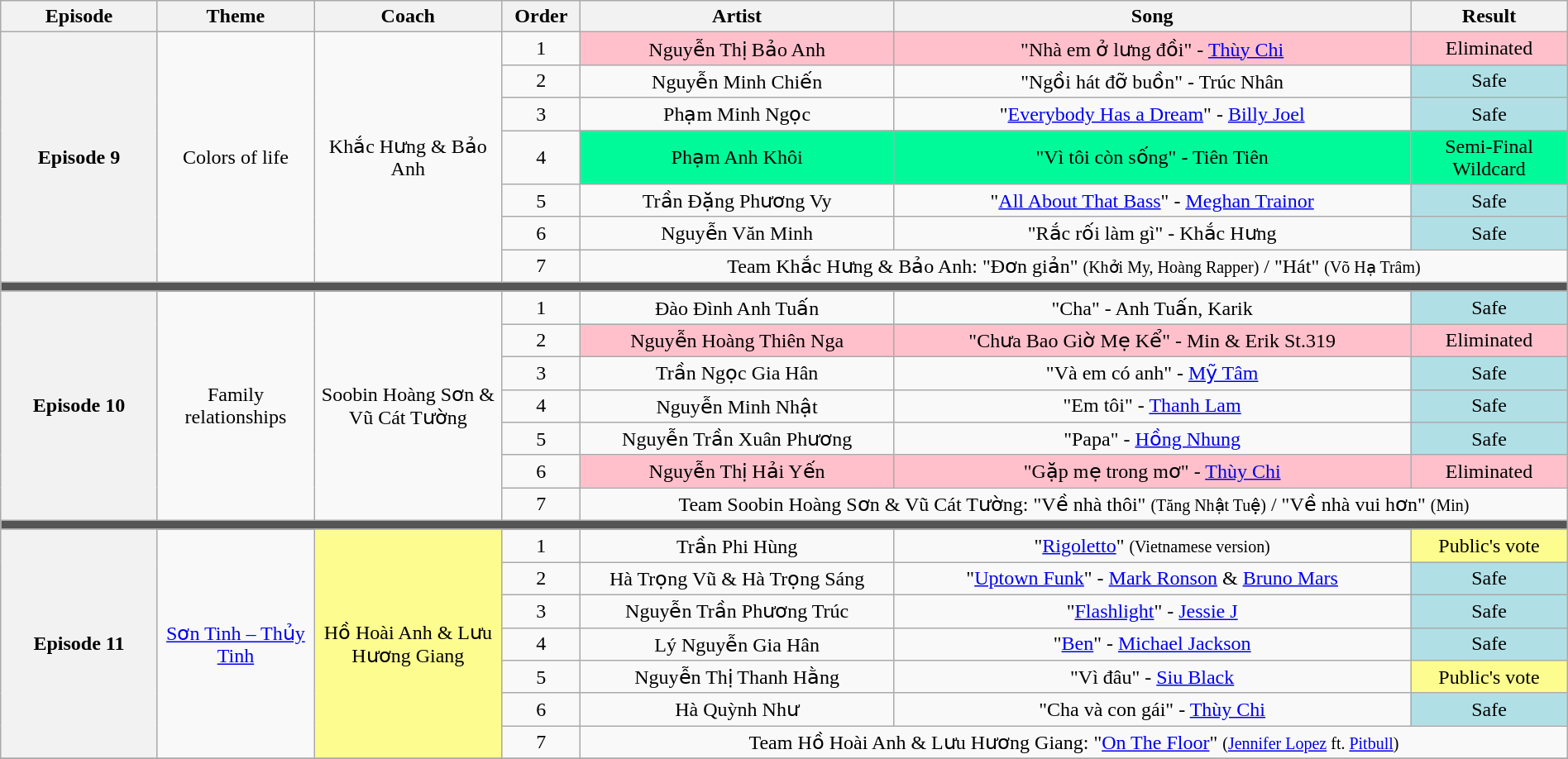<table class="wikitable" style="text-align:center; width:100%;">
<tr>
<th style="width:10%;">Episode</th>
<th style="width:10%;">Theme</th>
<th style="width:12%;">Coach</th>
<th style="width:05%;">Order</th>
<th style="width:20%;">Artist</th>
<th style="width:33%;">Song</th>
<th style="width:10%;">Result</th>
</tr>
<tr>
<th rowspan="7" scope="row">Episode 9<br><small></small></th>
<td rowspan="7">Colors of life</td>
<td rowspan="7">Khắc Hưng & Bảo Anh</td>
<td>1</td>
<td style="background:pink;">Nguyễn Thị Bảo Anh</td>
<td style="background:pink;">"Nhà em ở lưng đồi" - <a href='#'>Thùy Chi</a></td>
<td style="background:pink;">Eliminated</td>
</tr>
<tr>
<td>2</td>
<td style="background:;">Nguyễn Minh Chiến</td>
<td style="background:;">"Ngồi hát đỡ buồn" - Trúc Nhân</td>
<td style="background:#B0E0E6;">Safe</td>
</tr>
<tr>
<td>3</td>
<td style="background:;">Phạm Minh Ngọc</td>
<td style="background:;">"<a href='#'>Everybody Has a Dream</a>" - <a href='#'>Billy Joel</a></td>
<td style="background:#B0E0E6;">Safe</td>
</tr>
<tr>
<td>4</td>
<td style="background:#00fa9a;">Phạm Anh Khôi</td>
<td style="background:#00fa9a;">"Vì tôi còn sống" - Tiên Tiên</td>
<td style="background:#00fa9a;">Semi-Final Wildcard</td>
</tr>
<tr>
<td>5</td>
<td style="background:;">Trần Đặng Phương Vy</td>
<td style="background:;">"<a href='#'>All About That Bass</a>" - <a href='#'>Meghan Trainor</a></td>
<td style="background:#B0E0E6;">Safe</td>
</tr>
<tr>
<td>6</td>
<td style="background:;">Nguyễn Văn Minh</td>
<td style="background:;">"Rắc rối làm gì" - Khắc Hưng</td>
<td style="background:#B0E0E6;">Safe</td>
</tr>
<tr>
<td>7</td>
<td colspan=3>Team Khắc Hưng & Bảo Anh: "Đơn giản" <small>(Khởi My, Hoàng Rapper)</small> / "Hát" <small>(Võ Hạ Trâm)</small></td>
</tr>
<tr>
<td colspan="7" style="background:#555;"></td>
</tr>
<tr>
<th rowspan="7" scope="row">Episode 10<br><small></small></th>
<td rowspan="7">Family relationships</td>
<td rowspan="7">Soobin Hoàng Sơn & Vũ Cát Tường</td>
<td>1</td>
<td style="background:;">Đào Đình Anh Tuấn</td>
<td style="background:;">"Cha" - Anh Tuấn, Karik</td>
<td style="background:#B0E0E6;">Safe</td>
</tr>
<tr>
<td>2</td>
<td style="background:pink;">Nguyễn Hoàng Thiên Nga</td>
<td style="background:pink;">"Chưa Bao Giờ Mẹ Kể" - Min & Erik St.319</td>
<td style="background:pink;">Eliminated</td>
</tr>
<tr>
<td>3</td>
<td style="background:;">Trần Ngọc Gia Hân</td>
<td style="background:;">"Và em có anh" - <a href='#'>Mỹ Tâm</a></td>
<td style="background:#B0E0E6;">Safe</td>
</tr>
<tr>
<td>4</td>
<td style="background:;">Nguyễn Minh Nhật</td>
<td style="background:;">"Em tôi" - <a href='#'>Thanh Lam</a></td>
<td style="background:#B0E0E6;">Safe</td>
</tr>
<tr>
<td>5</td>
<td style="background:;">Nguyễn Trần Xuân Phương</td>
<td style="background:;">"Papa" - <a href='#'>Hồng Nhung</a></td>
<td style="background:#B0E0E6;">Safe</td>
</tr>
<tr>
<td>6</td>
<td style="background:pink;">Nguyễn Thị Hải Yến</td>
<td style="background:pink;">"Gặp mẹ trong mơ" - <a href='#'>Thùy Chi</a></td>
<td style="background:pink;">Eliminated</td>
</tr>
<tr>
<td>7</td>
<td colspan=3>Team Soobin Hoàng Sơn & Vũ Cát Tường: "Về nhà thôi" <small>(Tăng Nhật Tuệ)</small> / "Về nhà vui hơn" <small>(Min)</small></td>
</tr>
<tr>
<td colspan="7" style="background:#555;"></td>
</tr>
<tr>
<th rowspan="7" scope="row">Episode 11<br><small></small></th>
<td rowspan="7"><a href='#'>Sơn Tinh – Thủy Tinh</a></td>
<td rowspan="7" style="background:#fdfc8f;">Hồ Hoài Anh & Lưu Hương Giang</td>
<td>1</td>
<td style="background:;">Trần Phi Hùng</td>
<td style="background:;">"<a href='#'>Rigoletto</a>" <small>(Vietnamese version)</small></td>
<td style="background:#fdfc8f;">Public's vote</td>
</tr>
<tr>
<td>2</td>
<td style="background:;">Hà Trọng Vũ & Hà Trọng Sáng</td>
<td style="background:;">"<a href='#'>Uptown Funk</a>" - <a href='#'>Mark Ronson</a> & <a href='#'>Bruno Mars</a></td>
<td style="background:#B0E0E6;">Safe</td>
</tr>
<tr>
<td>3</td>
<td style="background:;">Nguyễn Trần Phương Trúc</td>
<td style="background:;">"<a href='#'>Flashlight</a>" - <a href='#'>Jessie J</a></td>
<td style="background:#B0E0E6;">Safe</td>
</tr>
<tr>
<td>4</td>
<td style="background:;">Lý Nguyễn Gia Hân</td>
<td style="background:;">"<a href='#'>Ben</a>" - <a href='#'>Michael Jackson</a></td>
<td style="background:#B0E0E6;">Safe</td>
</tr>
<tr>
<td>5</td>
<td style="background:;">Nguyễn Thị Thanh Hằng</td>
<td style="background:;">"Vì đâu" - <a href='#'>Siu Black</a></td>
<td style="background:#fdfc8f;">Public's vote</td>
</tr>
<tr>
<td>6</td>
<td style="background:;">Hà Quỳnh Như</td>
<td style="background:;">"Cha và con gái" - <a href='#'>Thùy Chi</a></td>
<td style="background:#B0E0E6;">Safe</td>
</tr>
<tr>
<td>7</td>
<td colspan=3>Team Hồ Hoài Anh & Lưu Hương Giang: "<a href='#'>On The Floor</a>" <small>(<a href='#'>Jennifer Lopez</a> ft. <a href='#'>Pitbull</a>)</small></td>
</tr>
<tr>
</tr>
</table>
